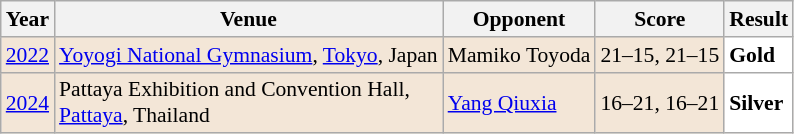<table class="sortable wikitable" style="font-size: 90%;">
<tr>
<th>Year</th>
<th>Venue</th>
<th>Opponent</th>
<th>Score</th>
<th>Result</th>
</tr>
<tr style="background:#F3E6D7">
<td align="center"><a href='#'>2022</a></td>
<td align="left"><a href='#'>Yoyogi National Gymnasium</a>, <a href='#'>Tokyo</a>, Japan</td>
<td align="left"> Mamiko Toyoda</td>
<td align="left">21–15, 21–15</td>
<td style="text-align:left; background:white"> <strong>Gold</strong></td>
</tr>
<tr style="background:#F3E6D7">
<td align="center"><a href='#'>2024</a></td>
<td align="left">Pattaya Exhibition and Convention Hall,<br><a href='#'>Pattaya</a>, Thailand</td>
<td align="left"> <a href='#'>Yang Qiuxia</a></td>
<td align="left">16–21, 16–21</td>
<td style="text-align:left; background:white"> <strong>Silver</strong></td>
</tr>
</table>
